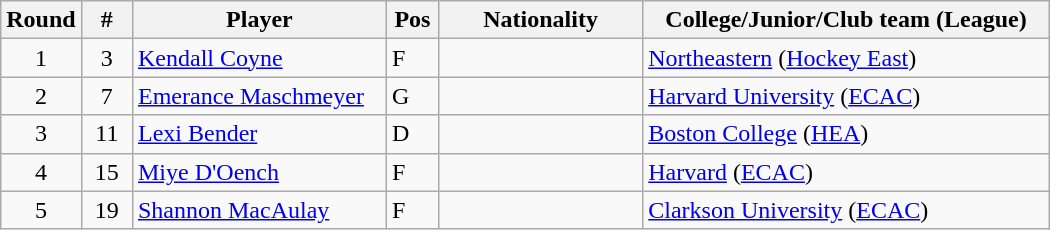<table class="wikitable" width="700em">
<tr>
<th style="width:5%;">Round</th>
<th style="width:5%;">#</th>
<th style="width:25%;">Player</th>
<th style="width:5%;">Pos</th>
<th style="width:20%;">Nationality</th>
<th style="width:40%;">College/Junior/Club team (League)</th>
</tr>
<tr>
<td align=center>1</td>
<td align=center>3</td>
<td><a href='#'>Kendall Coyne</a></td>
<td>F</td>
<td></td>
<td><a href='#'>Northeastern</a> (<a href='#'>Hockey East</a>)</td>
</tr>
<tr>
<td align=center>2</td>
<td align=center>7</td>
<td><a href='#'>Emerance Maschmeyer</a></td>
<td>G</td>
<td></td>
<td><a href='#'>Harvard University</a> (<a href='#'>ECAC</a>)</td>
</tr>
<tr>
<td align=center>3</td>
<td align=center>11</td>
<td><a href='#'>Lexi Bender</a></td>
<td>D</td>
<td></td>
<td><a href='#'>Boston College</a> (<a href='#'>HEA</a>)</td>
</tr>
<tr>
<td align=center>4</td>
<td align=center>15</td>
<td><a href='#'>Miye D'Oench</a></td>
<td>F</td>
<td></td>
<td><a href='#'>Harvard</a> (<a href='#'>ECAC</a>)</td>
</tr>
<tr>
<td align=center>5</td>
<td align=center>19</td>
<td><a href='#'>Shannon MacAulay</a></td>
<td>F</td>
<td></td>
<td><a href='#'>Clarkson University</a> (<a href='#'>ECAC</a>)</td>
</tr>
</table>
